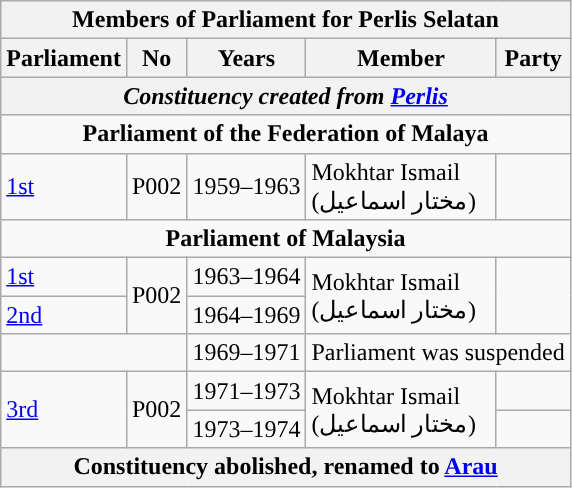<table class=wikitable>
<tr>
<th colspan="5">Members of Parliament for Perlis Selatan</th>
</tr>
<tr>
<th>Parliament</th>
<th>No</th>
<th>Years</th>
<th>Member</th>
<th>Party</th>
</tr>
<tr>
<th colspan="5" align="center"><em>Constituency created from <a href='#'>Perlis</a></em></th>
</tr>
<tr>
<td colspan="5" align="center"><strong>Parliament of the Federation of Malaya</strong></td>
</tr>
<tr>
<td><a href='#'>1st</a></td>
<td>P002</td>
<td>1959–1963</td>
<td>Mokhtar Ismail  <br> (مختار اسماعيل)</td>
<td></td>
</tr>
<tr>
<td colspan="5" align="center"><strong>Parliament of Malaysia</strong></td>
</tr>
<tr>
<td><a href='#'>1st</a></td>
<td rowspan="2">P002</td>
<td>1963–1964</td>
<td rowspan="2">Mokhtar Ismail <br>  (مختار اسماعيل)</td>
<td rowspan=2></td>
</tr>
<tr>
<td><a href='#'>2nd</a></td>
<td>1964–1969</td>
</tr>
<tr>
<td colspan="2"></td>
<td>1969–1971</td>
<td colspan="2" align="center">Parliament was suspended</td>
</tr>
<tr>
<td rowspan=2><a href='#'>3rd</a></td>
<td rowspan="2">P002</td>
<td>1971–1973</td>
<td rowspan="2">Mokhtar Ismail  <br> (مختار اسماعيل)</td>
<td></td>
</tr>
<tr>
<td>1973–1974</td>
<td></td>
</tr>
<tr>
<th colspan="5" align="center">Constituency abolished, renamed to <a href='#'>Arau</a></th>
</tr>
</table>
